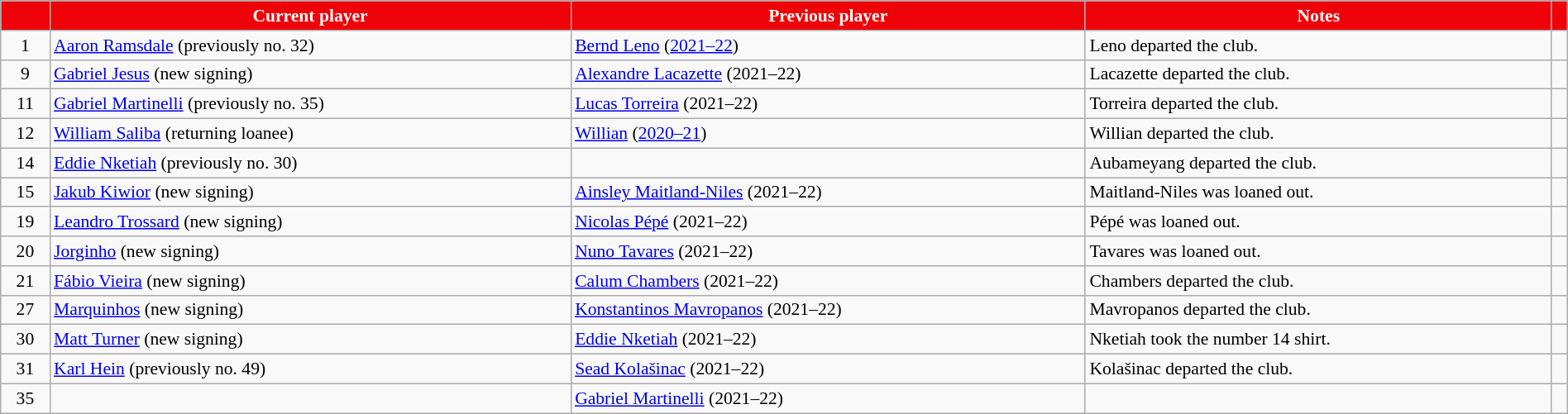<table class="wikitable" style="text-align:center; font-size:90%; width:100%;">
<tr>
<th style="background-color:#ee0107; color:#ffffff;"></th>
<th style="background-color:#ee0107; color:#ffffff;">Current player</th>
<th style="background-color:#ee0107; color:#ffffff;">Previous player</th>
<th style="background-color:#ee0107; color:#ffffff;">Notes</th>
<th style="background-color:#ee0107; color:#ffffff;"></th>
</tr>
<tr>
<td>1</td>
<td style="text-align:left;"> <a href='#'>Aaron Ramsdale</a> (previously no. 32)</td>
<td style="text-align:left;"> <a href='#'>Bernd Leno</a> (<a href='#'>2021–22</a>)</td>
<td style="text-align:left;">Leno departed the club.</td>
<td></td>
</tr>
<tr>
<td>9</td>
<td style="text-align:left;"> <a href='#'>Gabriel Jesus</a> (new signing)</td>
<td style="text-align:left;"> <a href='#'>Alexandre Lacazette</a> (2021–22)</td>
<td style="text-align:left;">Lacazette departed the club.</td>
<td></td>
</tr>
<tr>
<td>11</td>
<td style="text-align:left;"> <a href='#'>Gabriel Martinelli</a> (previously no. 35)</td>
<td style="text-align:left;"> <a href='#'>Lucas Torreira</a> (2021–22)</td>
<td style="text-align:left;">Torreira departed the club.</td>
<td></td>
</tr>
<tr>
<td>12</td>
<td style="text-align:left;"> <a href='#'>William Saliba</a> (returning loanee)</td>
<td style="text-align:left;"> <a href='#'>Willian</a> (<a href='#'>2020–21</a>)</td>
<td style="text-align:left;">Willian departed the club.</td>
<td></td>
</tr>
<tr>
<td>14</td>
<td style="text-align:left;"> <a href='#'>Eddie Nketiah</a> (previously no. 30)</td>
<td style="text-align:left;"></td>
<td style="text-align:left;">Aubameyang departed the club.</td>
<td></td>
</tr>
<tr>
<td>15</td>
<td style="text-align:left;"> <a href='#'>Jakub Kiwior</a> (new signing)</td>
<td style="text-align:left;"> <a href='#'>Ainsley Maitland-Niles</a> (2021–22)</td>
<td style="text-align:left;">Maitland-Niles was loaned out.</td>
<td></td>
</tr>
<tr>
<td>19</td>
<td style="text-align:left;"> <a href='#'>Leandro Trossard</a> (new signing)</td>
<td style="text-align:left;"> <a href='#'>Nicolas Pépé</a> (2021–22)</td>
<td style="text-align:left;">Pépé was loaned out.</td>
<td></td>
</tr>
<tr>
<td>20</td>
<td style="text-align:left;"> <a href='#'>Jorginho</a> (new signing)</td>
<td style="text-align:left;"> <a href='#'>Nuno Tavares</a> (2021–22)</td>
<td style="text-align:left;">Tavares was loaned out.</td>
<td></td>
</tr>
<tr>
<td>21</td>
<td style="text-align:left;"> <a href='#'>Fábio Vieira</a> (new signing)</td>
<td style="text-align:left;"> <a href='#'>Calum Chambers</a> (2021–22)</td>
<td style="text-align:left;">Chambers departed the club.</td>
<td></td>
</tr>
<tr>
<td>27</td>
<td style="text-align:left;"> <a href='#'>Marquinhos</a> (new signing)</td>
<td style="text-align:left;"> <a href='#'>Konstantinos Mavropanos</a> (2021–22)</td>
<td style="text-align:left;">Mavropanos departed the club.</td>
<td></td>
</tr>
<tr>
<td>30</td>
<td style="text-align:left;"> <a href='#'>Matt Turner</a> (new signing)</td>
<td style="text-align:left;"> <a href='#'>Eddie Nketiah</a> (2021–22)</td>
<td style="text-align:left;">Nketiah took the number 14 shirt.</td>
<td></td>
</tr>
<tr>
<td>31</td>
<td style="text-align:left;"> <a href='#'>Karl Hein</a> (previously no. 49)</td>
<td style="text-align:left;"> <a href='#'>Sead Kolašinac</a> (2021–22)</td>
<td style="text-align:left;">Kolašinac departed the club.</td>
<td></td>
</tr>
<tr>
<td>35</td>
<td style="text-align:left;"></td>
<td style="text-align:left;"> <a href='#'>Gabriel Martinelli</a> (2021–22)</td>
<td style="text-align:left;"></td>
<td></td>
</tr>
</table>
